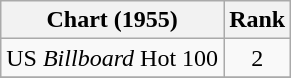<table class="wikitable">
<tr>
<th>Chart (1955)</th>
<th style="text-align:center;">Rank</th>
</tr>
<tr>
<td>US <em>Billboard</em> Hot 100</td>
<td style="text-align:center;">2</td>
</tr>
<tr>
</tr>
</table>
